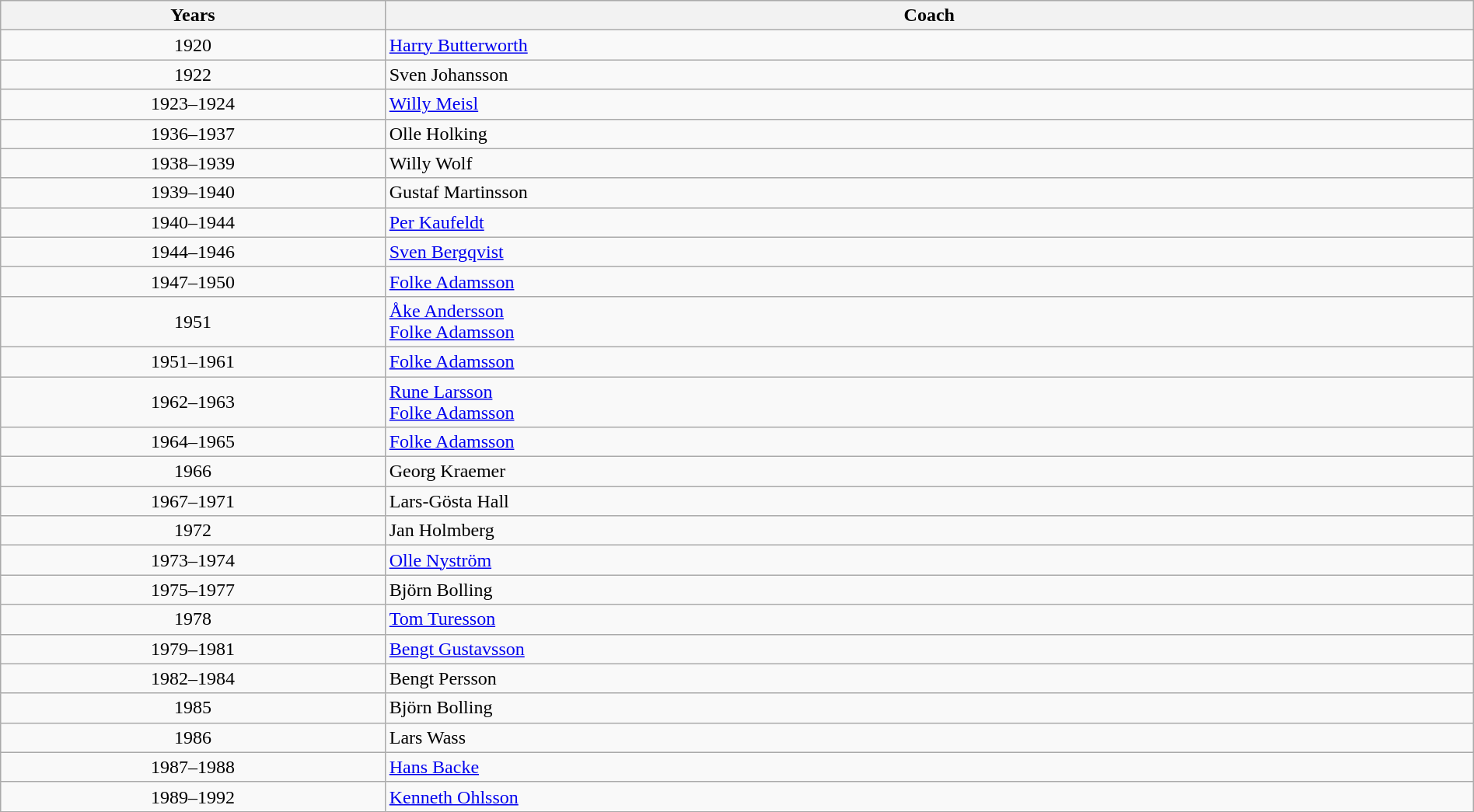<table class="wikitable" style="width:100%;">
<tr>
<th style="width:5em">Years</th>
<th style="width:15em">Coach</th>
</tr>
<tr>
<td align=center>1920</td>
<td> <a href='#'>Harry Butterworth</a></td>
</tr>
<tr>
<td align=center>1922</td>
<td> Sven Johansson</td>
</tr>
<tr>
<td align=center>1923–1924</td>
<td> <a href='#'>Willy Meisl</a></td>
</tr>
<tr>
<td align=center>1936–1937</td>
<td> Olle Holking</td>
</tr>
<tr>
<td align=center>1938–1939</td>
<td> Willy Wolf</td>
</tr>
<tr>
<td align=center>1939–1940</td>
<td> Gustaf Martinsson</td>
</tr>
<tr>
<td align=center>1940–1944</td>
<td> <a href='#'>Per Kaufeldt</a></td>
</tr>
<tr>
<td align=center>1944–1946</td>
<td> <a href='#'>Sven Bergqvist</a></td>
</tr>
<tr>
<td align=center>1947–1950</td>
<td> <a href='#'>Folke Adamsson</a></td>
</tr>
<tr>
<td align=center>1951</td>
<td> <a href='#'>Åke Andersson</a><br> <a href='#'>Folke Adamsson</a></td>
</tr>
<tr>
<td align=center>1951–1961</td>
<td> <a href='#'>Folke Adamsson</a></td>
</tr>
<tr>
<td align=center>1962–1963</td>
<td> <a href='#'>Rune Larsson</a><br> <a href='#'>Folke Adamsson</a></td>
</tr>
<tr>
<td align=center>1964–1965</td>
<td> <a href='#'>Folke Adamsson</a></td>
</tr>
<tr>
<td align=center>1966</td>
<td> Georg Kraemer</td>
</tr>
<tr>
<td align=center>1967–1971</td>
<td> Lars-Gösta Hall</td>
</tr>
<tr>
<td align=center>1972</td>
<td> Jan Holmberg</td>
</tr>
<tr>
<td align=center>1973–1974</td>
<td> <a href='#'>Olle Nyström</a></td>
</tr>
<tr>
<td align=center>1975–1977</td>
<td> Björn Bolling</td>
</tr>
<tr>
<td align=center>1978</td>
<td> <a href='#'>Tom Turesson</a></td>
</tr>
<tr>
<td align=center>1979–1981</td>
<td> <a href='#'>Bengt Gustavsson</a></td>
</tr>
<tr>
<td align=center>1982–1984</td>
<td> Bengt Persson</td>
</tr>
<tr>
<td align=center>1985</td>
<td> Björn Bolling</td>
</tr>
<tr>
<td align=center>1986</td>
<td> Lars Wass</td>
</tr>
<tr>
<td align=center>1987–1988</td>
<td> <a href='#'>Hans Backe</a></td>
</tr>
<tr>
<td align=center>1989–1992</td>
<td> <a href='#'>Kenneth Ohlsson</a></td>
</tr>
</table>
